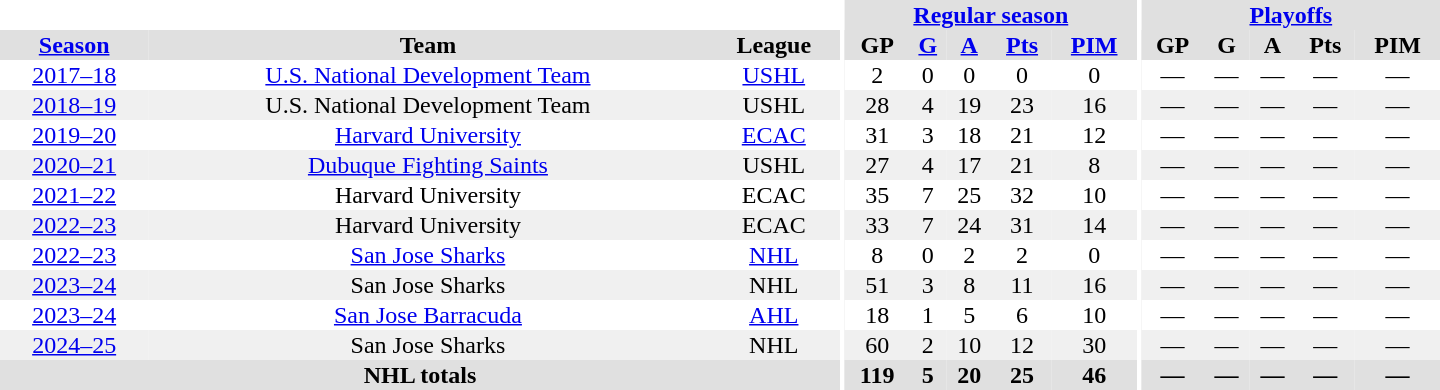<table border="0" cellpadding="1" cellspacing="0" style="text-align:center; width:60em;">
<tr bgcolor="#e0e0e0">
<th colspan="3" bgcolor="#ffffff"></th>
<th rowspan="100" bgcolor="#ffffff"></th>
<th colspan="5"><a href='#'>Regular season</a></th>
<th rowspan="100" bgcolor="#ffffff"></th>
<th colspan="5"><a href='#'>Playoffs</a></th>
</tr>
<tr bgcolor="#e0e0e0">
<th><a href='#'>Season</a></th>
<th>Team</th>
<th>League</th>
<th>GP</th>
<th><a href='#'>G</a></th>
<th><a href='#'>A</a></th>
<th><a href='#'>Pts</a></th>
<th><a href='#'>PIM</a></th>
<th>GP</th>
<th>G</th>
<th>A</th>
<th>Pts</th>
<th>PIM</th>
</tr>
<tr>
<td><a href='#'>2017–18</a></td>
<td><a href='#'>U.S. National Development Team</a></td>
<td><a href='#'>USHL</a></td>
<td>2</td>
<td>0</td>
<td>0</td>
<td>0</td>
<td>0</td>
<td>—</td>
<td>—</td>
<td>—</td>
<td>—</td>
<td>—</td>
</tr>
<tr bgcolor="#f0f0f0">
<td><a href='#'>2018–19</a></td>
<td>U.S. National Development Team</td>
<td>USHL</td>
<td>28</td>
<td>4</td>
<td>19</td>
<td>23</td>
<td>16</td>
<td>—</td>
<td>—</td>
<td>—</td>
<td>—</td>
<td>—</td>
</tr>
<tr>
<td><a href='#'>2019–20</a></td>
<td><a href='#'>Harvard University</a></td>
<td><a href='#'>ECAC</a></td>
<td>31</td>
<td>3</td>
<td>18</td>
<td>21</td>
<td>12</td>
<td>—</td>
<td>—</td>
<td>—</td>
<td>—</td>
<td>—</td>
</tr>
<tr bgcolor="#f0f0f0">
<td><a href='#'>2020–21</a></td>
<td><a href='#'>Dubuque Fighting Saints</a></td>
<td>USHL</td>
<td>27</td>
<td>4</td>
<td>17</td>
<td>21</td>
<td>8</td>
<td>—</td>
<td>—</td>
<td>—</td>
<td>—</td>
<td>—</td>
</tr>
<tr>
<td><a href='#'>2021–22</a></td>
<td>Harvard University</td>
<td>ECAC</td>
<td>35</td>
<td>7</td>
<td>25</td>
<td>32</td>
<td>10</td>
<td>—</td>
<td>—</td>
<td>—</td>
<td>—</td>
<td>—</td>
</tr>
<tr bgcolor="#f0f0f0">
<td><a href='#'>2022–23</a></td>
<td>Harvard University</td>
<td>ECAC</td>
<td>33</td>
<td>7</td>
<td>24</td>
<td>31</td>
<td>14</td>
<td>—</td>
<td>—</td>
<td>—</td>
<td>—</td>
<td>—</td>
</tr>
<tr>
<td><a href='#'>2022–23</a></td>
<td><a href='#'>San Jose Sharks</a></td>
<td><a href='#'>NHL</a></td>
<td>8</td>
<td>0</td>
<td>2</td>
<td>2</td>
<td>0</td>
<td>—</td>
<td>—</td>
<td>—</td>
<td>—</td>
<td>—</td>
</tr>
<tr bgcolor="#f0f0f0">
<td><a href='#'>2023–24</a></td>
<td>San Jose Sharks</td>
<td>NHL</td>
<td>51</td>
<td>3</td>
<td>8</td>
<td>11</td>
<td>16</td>
<td>—</td>
<td>—</td>
<td>—</td>
<td>—</td>
<td>—</td>
</tr>
<tr>
<td><a href='#'>2023–24</a></td>
<td><a href='#'>San Jose Barracuda</a></td>
<td><a href='#'>AHL</a></td>
<td>18</td>
<td>1</td>
<td>5</td>
<td>6</td>
<td>10</td>
<td>—</td>
<td>—</td>
<td>—</td>
<td>—</td>
<td>—</td>
</tr>
<tr bgcolor="#f0f0f0">
<td><a href='#'>2024–25</a></td>
<td>San Jose Sharks</td>
<td>NHL</td>
<td>60</td>
<td>2</td>
<td>10</td>
<td>12</td>
<td>30</td>
<td>—</td>
<td>—</td>
<td>—</td>
<td>—</td>
<td>—</td>
</tr>
<tr bgcolor="#e0e0e0">
<th colspan="3">NHL totals</th>
<th>119</th>
<th>5</th>
<th>20</th>
<th>25</th>
<th>46</th>
<th>—</th>
<th>—</th>
<th>—</th>
<th>—</th>
<th>—</th>
</tr>
</table>
